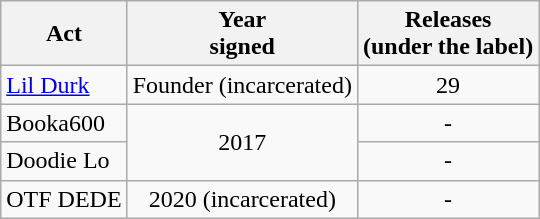<table class="wikitable sortable”">
<tr>
<th>Act</th>
<th>Year<br>signed</th>
<th>Releases<br>(under the label)</th>
</tr>
<tr>
<td><a href='#'>Lil Durk</a></td>
<td rowspan ="1" style="text-align:center;">Founder (incarcerated)</td>
<td style="text-align:center;">29</td>
</tr>
<tr>
<td>Booka600</td>
<td rowspan="2" style="text-align:center;">2017</td>
<td style="text-align:center;">-</td>
</tr>
<tr>
<td>Doodie Lo</td>
<td style="text-align:center;">-</td>
</tr>
<tr>
<td>OTF DEDE</td>
<td rowspan="6" style="text-align:center;">2020 (incarcerated)</td>
<td style="text-align:center;">-</td>
</tr>
</table>
